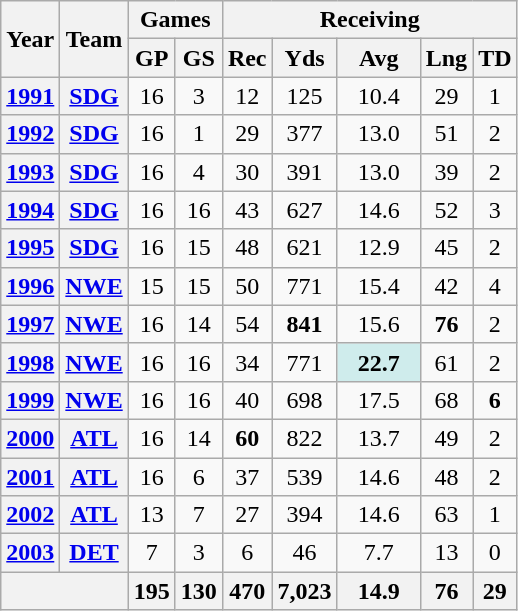<table class="wikitable" style="text-align:center">
<tr>
<th rowspan="2">Year</th>
<th rowspan="2">Team</th>
<th colspan="2">Games</th>
<th colspan="5">Receiving</th>
</tr>
<tr>
<th>GP</th>
<th>GS</th>
<th>Rec</th>
<th>Yds</th>
<th>Avg</th>
<th>Lng</th>
<th>TD</th>
</tr>
<tr>
<th><a href='#'>1991</a></th>
<th><a href='#'>SDG</a></th>
<td>16</td>
<td>3</td>
<td>12</td>
<td>125</td>
<td>10.4</td>
<td>29</td>
<td>1</td>
</tr>
<tr>
<th><a href='#'>1992</a></th>
<th><a href='#'>SDG</a></th>
<td>16</td>
<td>1</td>
<td>29</td>
<td>377</td>
<td>13.0</td>
<td>51</td>
<td>2</td>
</tr>
<tr>
<th><a href='#'>1993</a></th>
<th><a href='#'>SDG</a></th>
<td>16</td>
<td>4</td>
<td>30</td>
<td>391</td>
<td>13.0</td>
<td>39</td>
<td>2</td>
</tr>
<tr>
<th><a href='#'>1994</a></th>
<th><a href='#'>SDG</a></th>
<td>16</td>
<td>16</td>
<td>43</td>
<td>627</td>
<td>14.6</td>
<td>52</td>
<td>3</td>
</tr>
<tr>
<th><a href='#'>1995</a></th>
<th><a href='#'>SDG</a></th>
<td>16</td>
<td>15</td>
<td>48</td>
<td>621</td>
<td>12.9</td>
<td>45</td>
<td>2</td>
</tr>
<tr>
<th><a href='#'>1996</a></th>
<th><a href='#'>NWE</a></th>
<td>15</td>
<td>15</td>
<td>50</td>
<td>771</td>
<td>15.4</td>
<td>42</td>
<td>4</td>
</tr>
<tr>
<th><a href='#'>1997</a></th>
<th><a href='#'>NWE</a></th>
<td>16</td>
<td>14</td>
<td>54</td>
<td><strong>841</strong></td>
<td>15.6</td>
<td><strong>76</strong></td>
<td>2</td>
</tr>
<tr>
<th><a href='#'>1998</a></th>
<th><a href='#'>NWE</a></th>
<td>16</td>
<td>16</td>
<td>34</td>
<td>771</td>
<td style="background:#cfecec; width:3em;"><strong>22.7</strong></td>
<td>61</td>
<td>2</td>
</tr>
<tr>
<th><a href='#'>1999</a></th>
<th><a href='#'>NWE</a></th>
<td>16</td>
<td>16</td>
<td>40</td>
<td>698</td>
<td>17.5</td>
<td>68</td>
<td><strong>6</strong></td>
</tr>
<tr>
<th><a href='#'>2000</a></th>
<th><a href='#'>ATL</a></th>
<td>16</td>
<td>14</td>
<td><strong>60</strong></td>
<td>822</td>
<td>13.7</td>
<td>49</td>
<td>2</td>
</tr>
<tr>
<th><a href='#'>2001</a></th>
<th><a href='#'>ATL</a></th>
<td>16</td>
<td>6</td>
<td>37</td>
<td>539</td>
<td>14.6</td>
<td>48</td>
<td>2</td>
</tr>
<tr>
<th><a href='#'>2002</a></th>
<th><a href='#'>ATL</a></th>
<td>13</td>
<td>7</td>
<td>27</td>
<td>394</td>
<td>14.6</td>
<td>63</td>
<td>1</td>
</tr>
<tr>
<th><a href='#'>2003</a></th>
<th><a href='#'>DET</a></th>
<td>7</td>
<td>3</td>
<td>6</td>
<td>46</td>
<td>7.7</td>
<td>13</td>
<td>0</td>
</tr>
<tr>
<th colspan="2"></th>
<th>195</th>
<th>130</th>
<th>470</th>
<th>7,023</th>
<th>14.9</th>
<th>76</th>
<th>29</th>
</tr>
</table>
